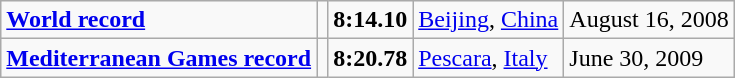<table class="wikitable">
<tr>
<td><strong><a href='#'>World record</a></strong></td>
<td></td>
<td><strong>8:14.10</strong></td>
<td><a href='#'>Beijing</a>, <a href='#'>China</a></td>
<td>August 16, 2008</td>
</tr>
<tr>
<td><strong><a href='#'>Mediterranean Games record</a></strong></td>
<td></td>
<td><strong>8:20.78</strong></td>
<td><a href='#'>Pescara</a>, <a href='#'>Italy</a></td>
<td>June 30, 2009</td>
</tr>
</table>
